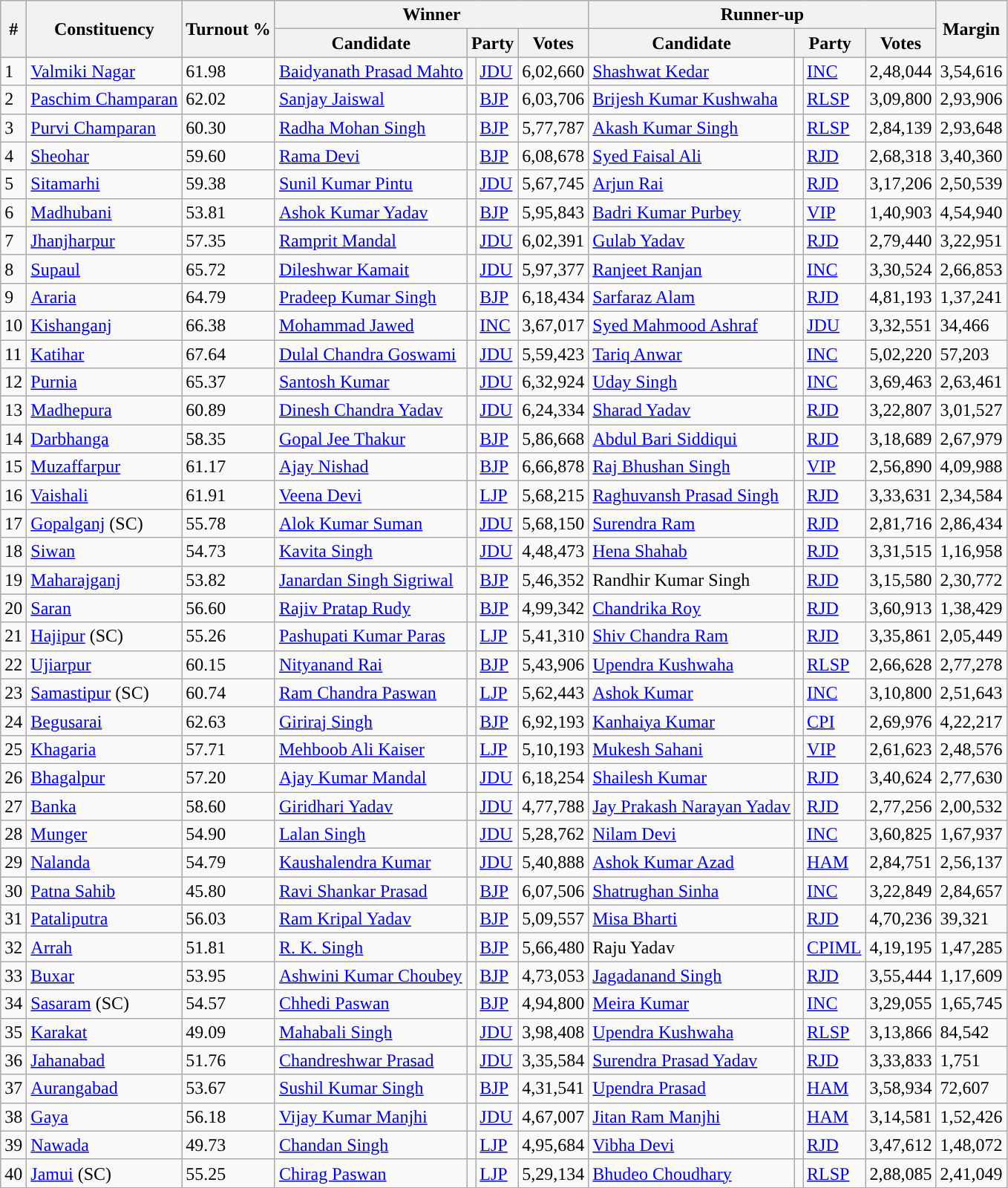<table class="wikitable sortable">
<tr>
<th rowspan="2">#</th>
<th rowspan="2">Constituency</th>
<th rowspan="2">Turnout %</th>
<th colspan="4">Winner</th>
<th colspan="4">Runner-up</th>
<th rowspan="2" data-sort-type=number>Margin</th>
</tr>
<tr>
<th>Candidate</th>
<th colspan="2">Party</th>
<th data-sort-type=number>Votes</th>
<th>Candidate</th>
<th colspan="2">Party</th>
<th data-sort-type=number>Votes</th>
</tr>
<tr>
<td>1</td>
<td><a href='#'>Valmiki Nagar</a></td>
<td>61.98 </td>
<td><a href='#'>Baidyanath Prasad Mahto</a></td>
<td></td>
<td><a href='#'>JDU</a></td>
<td>6,02,660</td>
<td><a href='#'>Shashwat Kedar</a></td>
<td></td>
<td><a href='#'>INC</a></td>
<td>2,48,044</td>
<td>3,54,616</td>
</tr>
<tr>
<td>2</td>
<td><a href='#'>Paschim Champaran</a></td>
<td>62.02 </td>
<td><a href='#'>Sanjay Jaiswal</a></td>
<td></td>
<td><a href='#'>BJP</a></td>
<td>6,03,706</td>
<td><a href='#'>Brijesh Kumar Kushwaha</a></td>
<td></td>
<td><a href='#'>RLSP</a></td>
<td>3,09,800</td>
<td>2,93,906</td>
</tr>
<tr>
<td>3</td>
<td><a href='#'>Purvi Champaran</a></td>
<td>60.30 </td>
<td><a href='#'>Radha Mohan Singh</a></td>
<td></td>
<td><a href='#'>BJP</a></td>
<td>5,77,787</td>
<td><a href='#'>Akash Kumar Singh</a></td>
<td></td>
<td><a href='#'>RLSP</a></td>
<td>2,84,139</td>
<td>2,93,648</td>
</tr>
<tr>
<td>4</td>
<td><a href='#'>Sheohar</a></td>
<td>59.60 </td>
<td><a href='#'>Rama Devi</a></td>
<td></td>
<td><a href='#'>BJP</a></td>
<td>6,08,678</td>
<td><a href='#'>Syed Faisal Ali</a></td>
<td></td>
<td><a href='#'>RJD</a></td>
<td>2,68,318</td>
<td>3,40,360</td>
</tr>
<tr>
<td>5</td>
<td><a href='#'>Sitamarhi</a></td>
<td>59.38 </td>
<td><a href='#'>Sunil Kumar Pintu</a></td>
<td></td>
<td><a href='#'>JDU</a></td>
<td>5,67,745</td>
<td><a href='#'>Arjun Rai</a></td>
<td></td>
<td><a href='#'>RJD</a></td>
<td>3,17,206</td>
<td>2,50,539</td>
</tr>
<tr>
<td>6</td>
<td><a href='#'>Madhubani</a></td>
<td>53.81 </td>
<td><a href='#'>Ashok Kumar Yadav</a></td>
<td></td>
<td><a href='#'>BJP</a></td>
<td>5,95,843</td>
<td><a href='#'>Badri Kumar Purbey</a></td>
<td></td>
<td><a href='#'>VIP</a></td>
<td>1,40,903</td>
<td>4,54,940</td>
</tr>
<tr>
<td>7</td>
<td><a href='#'>Jhanjharpur</a></td>
<td>57.35 </td>
<td><a href='#'>Ramprit Mandal</a></td>
<td></td>
<td><a href='#'>JDU</a></td>
<td>6,02,391</td>
<td><a href='#'>Gulab Yadav</a></td>
<td></td>
<td><a href='#'>RJD</a></td>
<td>2,79,440</td>
<td>3,22,951</td>
</tr>
<tr>
<td>8</td>
<td><a href='#'>Supaul</a></td>
<td>65.72 </td>
<td><a href='#'>Dileshwar Kamait</a></td>
<td></td>
<td><a href='#'>JDU</a></td>
<td>5,97,377</td>
<td><a href='#'>Ranjeet Ranjan</a></td>
<td></td>
<td><a href='#'>INC</a></td>
<td>3,30,524</td>
<td>2,66,853</td>
</tr>
<tr>
<td>9</td>
<td><a href='#'>Araria</a></td>
<td>64.79 </td>
<td><a href='#'>Pradeep Kumar Singh</a></td>
<td></td>
<td><a href='#'>BJP</a></td>
<td>6,18,434</td>
<td><a href='#'>Sarfaraz Alam</a></td>
<td></td>
<td><a href='#'>RJD</a></td>
<td>4,81,193</td>
<td>1,37,241</td>
</tr>
<tr>
<td>10</td>
<td><a href='#'>Kishanganj</a></td>
<td>66.38 </td>
<td><a href='#'>Mohammad Jawed</a></td>
<td></td>
<td><a href='#'>INC</a></td>
<td>3,67,017</td>
<td><a href='#'>Syed Mahmood Ashraf</a></td>
<td></td>
<td><a href='#'>JDU</a></td>
<td>3,32,551</td>
<td>34,466</td>
</tr>
<tr>
<td>11</td>
<td><a href='#'>Katihar</a></td>
<td>67.64 </td>
<td><a href='#'>Dulal Chandra Goswami</a></td>
<td></td>
<td><a href='#'>JDU</a></td>
<td>5,59,423</td>
<td><a href='#'>Tariq Anwar</a></td>
<td></td>
<td><a href='#'>INC</a></td>
<td>5,02,220</td>
<td>57,203</td>
</tr>
<tr>
<td>12</td>
<td><a href='#'>Purnia</a></td>
<td>65.37 </td>
<td><a href='#'>Santosh Kumar</a></td>
<td></td>
<td><a href='#'>JDU</a></td>
<td>6,32,924</td>
<td><a href='#'>Uday Singh</a></td>
<td></td>
<td><a href='#'>INC</a></td>
<td>3,69,463</td>
<td>2,63,461</td>
</tr>
<tr>
<td>13</td>
<td><a href='#'>Madhepura</a></td>
<td>60.89 </td>
<td><a href='#'>Dinesh Chandra Yadav</a></td>
<td></td>
<td><a href='#'>JDU</a></td>
<td>6,24,334</td>
<td><a href='#'>Sharad Yadav</a></td>
<td></td>
<td><a href='#'>RJD</a></td>
<td>3,22,807</td>
<td>3,01,527</td>
</tr>
<tr>
<td>14</td>
<td><a href='#'>Darbhanga</a></td>
<td>58.35 </td>
<td><a href='#'>Gopal Jee Thakur</a></td>
<td></td>
<td><a href='#'>BJP</a></td>
<td>5,86,668</td>
<td><a href='#'>Abdul Bari Siddiqui</a></td>
<td></td>
<td><a href='#'>RJD</a></td>
<td>3,18,689</td>
<td>2,67,979</td>
</tr>
<tr>
<td>15</td>
<td><a href='#'>Muzaffarpur</a></td>
<td>61.17 </td>
<td><a href='#'>Ajay Nishad</a></td>
<td></td>
<td><a href='#'>BJP</a></td>
<td>6,66,878</td>
<td><a href='#'>Raj Bhushan Singh</a></td>
<td></td>
<td><a href='#'>VIP</a></td>
<td>2,56,890</td>
<td>4,09,988</td>
</tr>
<tr>
<td>16</td>
<td><a href='#'>Vaishali</a></td>
<td>61.91 </td>
<td><a href='#'>Veena Devi</a></td>
<td></td>
<td><a href='#'>LJP</a></td>
<td>5,68,215</td>
<td><a href='#'>Raghuvansh Prasad Singh</a></td>
<td></td>
<td><a href='#'>RJD</a></td>
<td>3,33,631</td>
<td>2,34,584</td>
</tr>
<tr>
<td>17</td>
<td><a href='#'>Gopalganj</a> (SC)</td>
<td>55.78 </td>
<td><a href='#'>Alok Kumar Suman</a></td>
<td></td>
<td><a href='#'>JDU</a></td>
<td>5,68,150</td>
<td><a href='#'>Surendra Ram</a></td>
<td></td>
<td><a href='#'>RJD</a></td>
<td>2,81,716</td>
<td>2,86,434</td>
</tr>
<tr>
<td>18</td>
<td><a href='#'>Siwan</a></td>
<td>54.73 </td>
<td><a href='#'>Kavita Singh</a></td>
<td></td>
<td><a href='#'>JDU</a></td>
<td>4,48,473</td>
<td><a href='#'>Hena Shahab</a></td>
<td></td>
<td><a href='#'>RJD</a></td>
<td>3,31,515</td>
<td>1,16,958</td>
</tr>
<tr>
<td>19</td>
<td><a href='#'>Maharajganj</a></td>
<td>53.82 </td>
<td><a href='#'>Janardan Singh Sigriwal</a></td>
<td></td>
<td><a href='#'>BJP</a></td>
<td>5,46,352</td>
<td>Randhir Kumar Singh</td>
<td></td>
<td><a href='#'>RJD</a></td>
<td>3,15,580</td>
<td>2,30,772</td>
</tr>
<tr>
<td>20</td>
<td><a href='#'>Saran</a></td>
<td>56.60 </td>
<td><a href='#'>Rajiv Pratap Rudy</a></td>
<td></td>
<td><a href='#'>BJP</a></td>
<td>4,99,342</td>
<td><a href='#'>Chandrika Roy</a></td>
<td></td>
<td><a href='#'>RJD</a></td>
<td>3,60,913</td>
<td>1,38,429</td>
</tr>
<tr>
<td>21</td>
<td><a href='#'>Hajipur</a> (SC)</td>
<td>55.26 </td>
<td><a href='#'>Pashupati Kumar Paras</a></td>
<td></td>
<td><a href='#'>LJP</a></td>
<td>5,41,310</td>
<td><a href='#'>Shiv Chandra Ram</a></td>
<td></td>
<td><a href='#'>RJD</a></td>
<td>3,35,861</td>
<td>2,05,449</td>
</tr>
<tr>
<td>22</td>
<td><a href='#'>Ujiarpur</a></td>
<td>60.15 </td>
<td><a href='#'>Nityanand Rai</a></td>
<td></td>
<td><a href='#'>BJP</a></td>
<td>5,43,906</td>
<td><a href='#'>Upendra Kushwaha</a></td>
<td></td>
<td><a href='#'>RLSP</a></td>
<td>2,66,628</td>
<td>2,77,278</td>
</tr>
<tr>
<td>23</td>
<td><a href='#'>Samastipur</a> (SC)</td>
<td>60.74 </td>
<td><a href='#'>Ram Chandra Paswan</a></td>
<td></td>
<td><a href='#'>LJP</a></td>
<td>5,62,443</td>
<td><a href='#'>Ashok Kumar</a></td>
<td></td>
<td><a href='#'>INC</a></td>
<td>3,10,800</td>
<td>2,51,643</td>
</tr>
<tr>
<td>24</td>
<td><a href='#'>Begusarai</a></td>
<td>62.63 </td>
<td><a href='#'>Giriraj Singh</a></td>
<td></td>
<td><a href='#'>BJP</a></td>
<td>6,92,193</td>
<td><a href='#'>Kanhaiya Kumar</a></td>
<td></td>
<td><a href='#'>CPI</a></td>
<td>2,69,976</td>
<td>4,22,217</td>
</tr>
<tr>
<td>25</td>
<td><a href='#'>Khagaria</a></td>
<td>57.71 </td>
<td><a href='#'>Mehboob Ali Kaiser</a></td>
<td></td>
<td><a href='#'>LJP</a></td>
<td>5,10,193</td>
<td><a href='#'>Mukesh Sahani</a></td>
<td></td>
<td><a href='#'>VIP</a></td>
<td>2,61,623</td>
<td>2,48,576</td>
</tr>
<tr>
<td>26</td>
<td><a href='#'>Bhagalpur</a></td>
<td>57.20 </td>
<td><a href='#'>Ajay Kumar Mandal</a></td>
<td></td>
<td><a href='#'>JDU</a></td>
<td>6,18,254</td>
<td><a href='#'>Shailesh Kumar</a></td>
<td></td>
<td><a href='#'>RJD</a></td>
<td>3,40,624</td>
<td>2,77,630</td>
</tr>
<tr>
<td>27</td>
<td><a href='#'>Banka</a></td>
<td>58.60 </td>
<td><a href='#'>Giridhari Yadav</a></td>
<td></td>
<td><a href='#'>JDU</a></td>
<td>4,77,788</td>
<td><a href='#'>Jay Prakash Narayan Yadav</a></td>
<td></td>
<td><a href='#'>RJD</a></td>
<td>2,77,256</td>
<td>2,00,532</td>
</tr>
<tr>
<td>28</td>
<td><a href='#'>Munger</a></td>
<td>54.90 </td>
<td><a href='#'>Lalan Singh</a></td>
<td></td>
<td><a href='#'>JDU</a></td>
<td>5,28,762</td>
<td><a href='#'>Nilam Devi</a></td>
<td></td>
<td><a href='#'>INC</a></td>
<td>3,60,825</td>
<td>1,67,937</td>
</tr>
<tr>
<td>29</td>
<td><a href='#'>Nalanda</a></td>
<td>54.79 </td>
<td><a href='#'>Kaushalendra Kumar</a></td>
<td></td>
<td><a href='#'>JDU</a></td>
<td>5,40,888</td>
<td><a href='#'>Ashok Kumar Azad</a></td>
<td></td>
<td><a href='#'>HAM</a></td>
<td>2,84,751</td>
<td>2,56,137</td>
</tr>
<tr>
<td>30</td>
<td><a href='#'>Patna Sahib</a></td>
<td>45.80 </td>
<td><a href='#'>Ravi Shankar Prasad</a></td>
<td></td>
<td><a href='#'>BJP</a></td>
<td>6,07,506</td>
<td><a href='#'>Shatrughan Sinha</a></td>
<td></td>
<td><a href='#'>INC</a></td>
<td>3,22,849</td>
<td>2,84,657</td>
</tr>
<tr>
<td>31</td>
<td><a href='#'>Pataliputra</a></td>
<td>56.03 </td>
<td><a href='#'>Ram Kripal Yadav</a></td>
<td></td>
<td><a href='#'>BJP</a></td>
<td>5,09,557</td>
<td><a href='#'>Misa Bharti</a></td>
<td></td>
<td><a href='#'>RJD</a></td>
<td>4,70,236</td>
<td>39,321</td>
</tr>
<tr>
<td>32</td>
<td><a href='#'>Arrah</a></td>
<td>51.81 </td>
<td><a href='#'>R. K. Singh</a></td>
<td></td>
<td><a href='#'>BJP</a></td>
<td>5,66,480</td>
<td>Raju Yadav</td>
<td></td>
<td><a href='#'>CPIML</a></td>
<td>4,19,195</td>
<td>1,47,285</td>
</tr>
<tr>
<td>33</td>
<td><a href='#'>Buxar</a></td>
<td>53.95 </td>
<td><a href='#'>Ashwini Kumar Choubey</a></td>
<td></td>
<td><a href='#'>BJP</a></td>
<td>4,73,053</td>
<td><a href='#'>Jagadanand Singh</a></td>
<td></td>
<td><a href='#'>RJD</a></td>
<td>3,55,444</td>
<td>1,17,609</td>
</tr>
<tr>
<td>34</td>
<td><a href='#'>Sasaram</a> (SC)</td>
<td>54.57 </td>
<td><a href='#'>Chhedi Paswan</a></td>
<td></td>
<td><a href='#'>BJP</a></td>
<td>4,94,800</td>
<td><a href='#'>Meira Kumar</a></td>
<td></td>
<td><a href='#'>INC</a></td>
<td>3,29,055</td>
<td>1,65,745</td>
</tr>
<tr>
<td>35</td>
<td><a href='#'>Karakat</a></td>
<td>49.09 </td>
<td><a href='#'>Mahabali Singh</a></td>
<td></td>
<td><a href='#'>JDU</a></td>
<td>3,98,408</td>
<td><a href='#'>Upendra Kushwaha</a></td>
<td></td>
<td><a href='#'>RLSP</a></td>
<td>3,13,866</td>
<td>84,542</td>
</tr>
<tr>
<td>36</td>
<td><a href='#'>Jahanabad</a></td>
<td>51.76 </td>
<td><a href='#'>Chandreshwar Prasad</a></td>
<td></td>
<td><a href='#'>JDU</a></td>
<td>3,35,584</td>
<td><a href='#'>Surendra Prasad Yadav</a></td>
<td></td>
<td><a href='#'>RJD</a></td>
<td>3,33,833</td>
<td>1,751</td>
</tr>
<tr>
<td>37</td>
<td><a href='#'>Aurangabad</a></td>
<td>53.67 </td>
<td><a href='#'>Sushil Kumar Singh</a></td>
<td></td>
<td><a href='#'>BJP</a></td>
<td>4,31,541</td>
<td><a href='#'>Upendra Prasad</a></td>
<td></td>
<td><a href='#'>HAM</a></td>
<td>3,58,934</td>
<td>72,607</td>
</tr>
<tr>
<td>38</td>
<td><a href='#'>Gaya</a></td>
<td>56.18 </td>
<td><a href='#'>Vijay Kumar Manjhi</a></td>
<td></td>
<td><a href='#'>JDU</a></td>
<td>4,67,007</td>
<td><a href='#'>Jitan Ram Manjhi</a></td>
<td></td>
<td><a href='#'>HAM</a></td>
<td>3,14,581</td>
<td>1,52,426</td>
</tr>
<tr>
<td>39</td>
<td><a href='#'>Nawada</a></td>
<td>49.73 </td>
<td><a href='#'>Chandan Singh</a></td>
<td></td>
<td><a href='#'>LJP</a></td>
<td>4,95,684</td>
<td><a href='#'>Vibha Devi</a></td>
<td></td>
<td><a href='#'>RJD</a></td>
<td>3,47,612</td>
<td>1,48,072</td>
</tr>
<tr>
<td>40</td>
<td><a href='#'>Jamui</a> (SC)</td>
<td>55.25 </td>
<td><a href='#'>Chirag Paswan</a></td>
<td></td>
<td><a href='#'>LJP</a></td>
<td>5,29,134</td>
<td><a href='#'>Bhudeo Choudhary</a></td>
<td></td>
<td><a href='#'>RLSP</a></td>
<td>2,88,085</td>
<td>2,41,049</td>
</tr>
</table>
